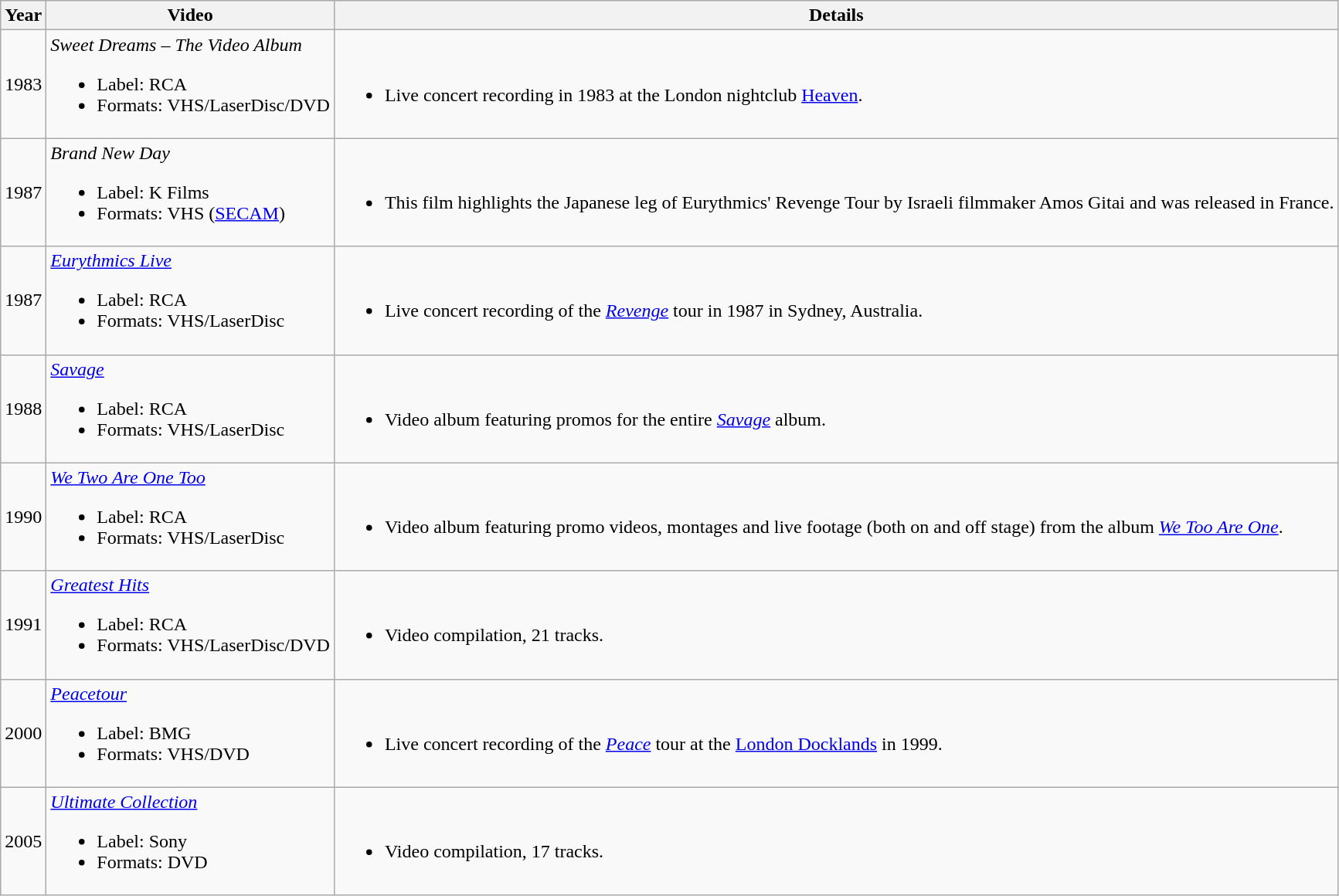<table class="wikitable">
<tr>
<th>Year</th>
<th>Video</th>
<th>Details</th>
</tr>
<tr>
<td>1983</td>
<td><em>Sweet Dreams – The Video Album</em><br><ul><li>Label: RCA</li><li>Formats: VHS/LaserDisc/DVD</li></ul></td>
<td><br><ul><li>Live concert recording in 1983 at the London nightclub <a href='#'>Heaven</a>.</li></ul></td>
</tr>
<tr>
<td>1987</td>
<td><em>Brand New Day</em><br><ul><li>Label: K Films</li><li>Formats: VHS (<a href='#'>SECAM</a>)</li></ul></td>
<td><br><ul><li>This film highlights the Japanese leg of Eurythmics' Revenge Tour by Israeli filmmaker Amos Gitai and was released in France.</li></ul></td>
</tr>
<tr>
<td>1987</td>
<td><em><a href='#'>Eurythmics Live</a></em><br><ul><li>Label: RCA</li><li>Formats: VHS/LaserDisc</li></ul></td>
<td><br><ul><li>Live concert recording of the <em><a href='#'>Revenge</a></em> tour in 1987 in Sydney, Australia.</li></ul></td>
</tr>
<tr>
<td>1988</td>
<td><em><a href='#'>Savage</a></em><br><ul><li>Label: RCA</li><li>Formats: VHS/LaserDisc</li></ul></td>
<td><br><ul><li>Video album featuring promos for the entire <em><a href='#'>Savage</a></em> album.</li></ul></td>
</tr>
<tr>
<td>1990</td>
<td><em><a href='#'>We Two Are One Too</a></em><br><ul><li>Label: RCA</li><li>Formats: VHS/LaserDisc</li></ul></td>
<td><br><ul><li>Video album featuring promo videos, montages and live footage (both on and off stage) from the album <em><a href='#'>We Too Are One</a></em>.</li></ul></td>
</tr>
<tr>
<td>1991</td>
<td><em><a href='#'>Greatest Hits</a></em><br><ul><li>Label: RCA</li><li>Formats: VHS/LaserDisc/DVD</li></ul></td>
<td><br><ul><li>Video compilation, 21 tracks.</li></ul></td>
</tr>
<tr>
<td>2000</td>
<td><em><a href='#'>Peacetour</a></em><br><ul><li>Label: BMG</li><li>Formats: VHS/DVD</li></ul></td>
<td><br><ul><li>Live concert recording of the <em><a href='#'>Peace</a></em> tour at the <a href='#'>London Docklands</a> in 1999.</li></ul></td>
</tr>
<tr>
<td>2005</td>
<td><em><a href='#'>Ultimate Collection</a></em><br><ul><li>Label: Sony</li><li>Formats: DVD</li></ul></td>
<td><br><ul><li>Video compilation, 17 tracks.</li></ul></td>
</tr>
</table>
